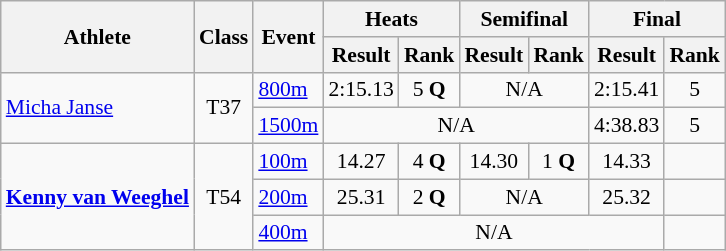<table class=wikitable style="font-size:90%">
<tr>
<th rowspan="2">Athlete</th>
<th rowspan="2">Class</th>
<th rowspan="2">Event</th>
<th colspan="2">Heats</th>
<th colspan="2">Semifinal</th>
<th colspan="2">Final</th>
</tr>
<tr>
<th>Result</th>
<th>Rank</th>
<th>Result</th>
<th>Rank</th>
<th>Result</th>
<th>Rank</th>
</tr>
<tr>
<td rowspan="2"><a href='#'>Micha Janse</a></td>
<td rowspan="2" style="text-align:center;">T37</td>
<td><a href='#'>800m</a></td>
<td style="text-align:center;">2:15.13</td>
<td style="text-align:center;">5 <strong>Q</strong></td>
<td style="text-align:center;" colspan="2">N/A</td>
<td style="text-align:center;">2:15.41</td>
<td style="text-align:center;">5</td>
</tr>
<tr>
<td><a href='#'>1500m</a></td>
<td style="text-align:center;" colspan="4">N/A</td>
<td style="text-align:center;">4:38.83</td>
<td style="text-align:center;">5</td>
</tr>
<tr>
<td rowspan="3"><strong><a href='#'>Kenny van Weeghel</a></strong></td>
<td rowspan="3" style="text-align:center;">T54</td>
<td><a href='#'>100m</a></td>
<td style="text-align:center;">14.27</td>
<td style="text-align:center;">4 <strong>Q</strong></td>
<td style="text-align:center;">14.30</td>
<td style="text-align:center;">1 <strong>Q</strong></td>
<td style="text-align:center;">14.33</td>
<td style="text-align:center;"></td>
</tr>
<tr>
<td><a href='#'>200m</a></td>
<td style="text-align:center;">25.31</td>
<td style="text-align:center;">2 <strong>Q</strong></td>
<td style="text-align:center;" colspan="2">N/A</td>
<td style="text-align:center;">25.32</td>
<td style="text-align:center;"></td>
</tr>
<tr>
<td><a href='#'>400m</a></td>
<td style="text-align:center;" colspan="5">N/A</td>
<td style="text-align:center;"></td>
</tr>
</table>
